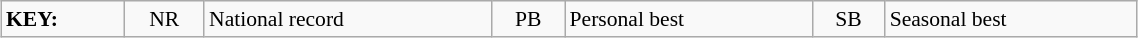<table class="wikitable" style="margin:0.5em auto; font-size:90%;position:relative;" width=60%>
<tr>
<td><strong>KEY:</strong></td>
<td align=center>NR</td>
<td>National record</td>
<td align=center>PB</td>
<td>Personal best</td>
<td align=center>SB</td>
<td>Seasonal best</td>
</tr>
</table>
